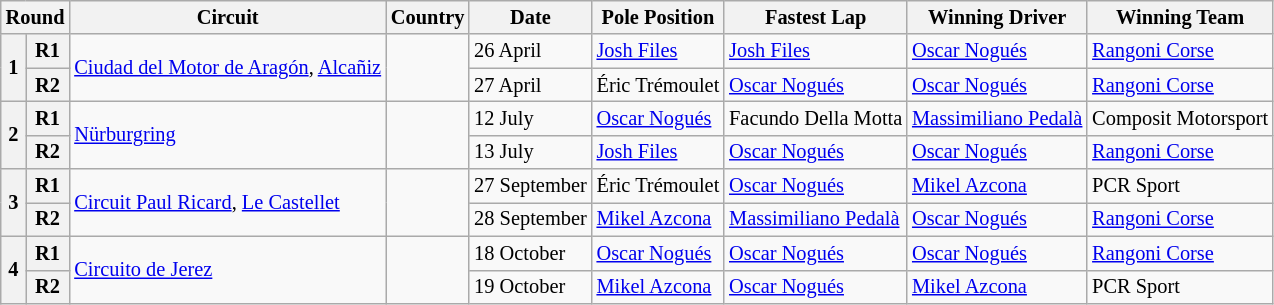<table class="wikitable" style="font-size: 85%">
<tr>
<th colspan=2>Round</th>
<th>Circuit</th>
<th>Country</th>
<th>Date</th>
<th>Pole Position</th>
<th>Fastest Lap</th>
<th>Winning Driver</th>
<th>Winning Team</th>
</tr>
<tr>
<th rowspan=2>1</th>
<th>R1</th>
<td rowspan=2><a href='#'>Ciudad del Motor de Aragón</a>, <a href='#'>Alcañiz</a></td>
<td rowspan=2></td>
<td>26 April</td>
<td> <a href='#'>Josh Files</a></td>
<td> <a href='#'>Josh Files</a></td>
<td> <a href='#'>Oscar Nogués</a></td>
<td> <a href='#'>Rangoni Corse</a></td>
</tr>
<tr>
<th>R2</th>
<td>27 April</td>
<td> Éric Trémoulet</td>
<td> <a href='#'>Oscar Nogués</a></td>
<td> <a href='#'>Oscar Nogués</a></td>
<td> <a href='#'>Rangoni Corse</a></td>
</tr>
<tr>
<th rowspan=2>2</th>
<th>R1</th>
<td rowspan=2><a href='#'>Nürburgring</a></td>
<td rowspan=2></td>
<td>12 July</td>
<td> <a href='#'>Oscar Nogués</a></td>
<td> Facundo Della Motta</td>
<td> <a href='#'>Massimiliano Pedalà</a></td>
<td> Composit Motorsport</td>
</tr>
<tr>
<th>R2</th>
<td>13 July</td>
<td> <a href='#'>Josh Files</a></td>
<td> <a href='#'>Oscar Nogués</a></td>
<td> <a href='#'>Oscar Nogués</a></td>
<td> <a href='#'>Rangoni Corse</a></td>
</tr>
<tr>
<th rowspan=2>3</th>
<th>R1</th>
<td rowspan=2><a href='#'>Circuit Paul Ricard</a>, <a href='#'>Le Castellet</a></td>
<td rowspan=2></td>
<td>27 September</td>
<td> Éric Trémoulet</td>
<td> <a href='#'>Oscar Nogués</a></td>
<td> <a href='#'>Mikel Azcona</a></td>
<td> PCR Sport</td>
</tr>
<tr>
<th>R2</th>
<td>28 September</td>
<td> <a href='#'>Mikel Azcona</a></td>
<td> <a href='#'>Massimiliano Pedalà</a></td>
<td> <a href='#'>Oscar Nogués</a></td>
<td> <a href='#'>Rangoni Corse</a></td>
</tr>
<tr>
<th rowspan=2>4</th>
<th>R1</th>
<td rowspan=2><a href='#'>Circuito de Jerez</a></td>
<td rowspan=2></td>
<td>18 October</td>
<td> <a href='#'>Oscar Nogués</a></td>
<td> <a href='#'>Oscar Nogués</a></td>
<td> <a href='#'>Oscar Nogués</a></td>
<td> <a href='#'>Rangoni Corse</a></td>
</tr>
<tr>
<th>R2</th>
<td>19 October</td>
<td> <a href='#'>Mikel Azcona</a></td>
<td> <a href='#'>Oscar Nogués</a></td>
<td> <a href='#'>Mikel Azcona</a></td>
<td> PCR Sport</td>
</tr>
</table>
